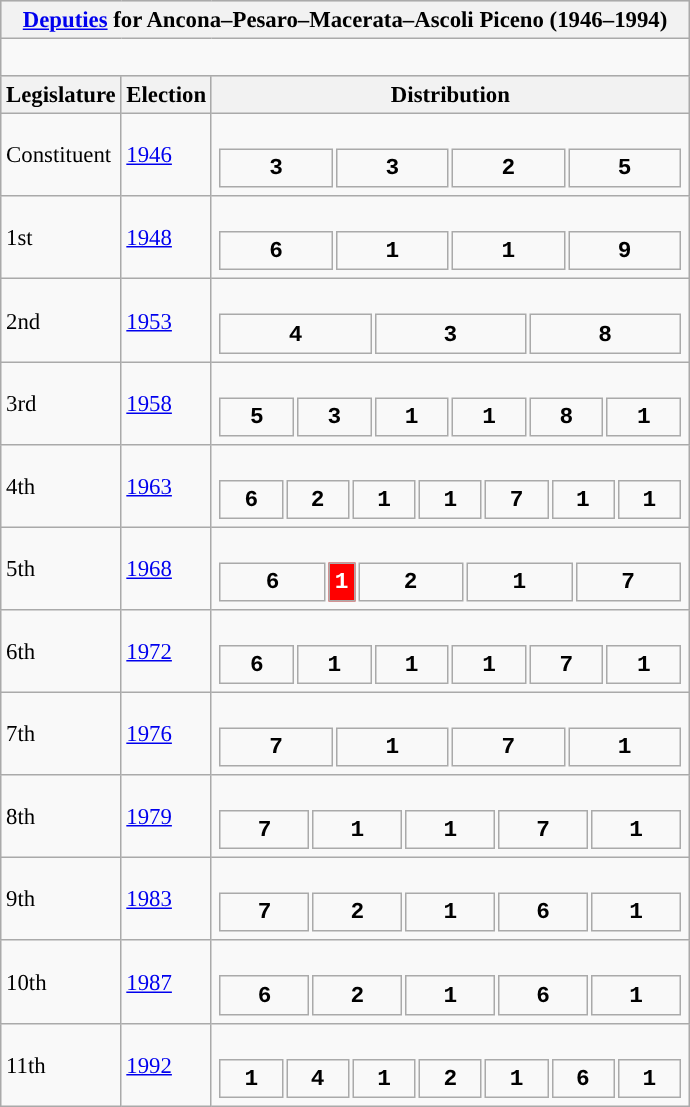<table class="wikitable" style="font-size:95%;">
<tr bgcolor="#CCCCCC">
<th colspan="3"><a href='#'>Deputies</a> for Ancona–Pesaro–Macerata–Ascoli Piceno (1946–1994)</th>
</tr>
<tr>
<td colspan="3"><br>













</td>
</tr>
<tr bgcolor="#CCCCCC">
<th>Legislature</th>
<th>Election</th>
<th>Distribution</th>
</tr>
<tr>
<td>Constituent</td>
<td><a href='#'>1946</a></td>
<td><br><table style="width:20.5em; font-size:100%; text-align:center; font-family:Courier New;">
<tr style="font-weight:bold">
<td style="background:">3</td>
<td style="background:">3</td>
<td style="background:">2</td>
<td style="background:">5</td>
</tr>
</table>
</td>
</tr>
<tr>
<td>1st</td>
<td><a href='#'>1948</a></td>
<td><br><table style="width:20.5em; font-size:100%; text-align:center; font-family:Courier New;">
<tr style="font-weight:bold">
<td style="background:">6</td>
<td style="background:">1</td>
<td style="background:">1</td>
<td style="background:">9</td>
</tr>
</table>
</td>
</tr>
<tr>
<td>2nd</td>
<td><a href='#'>1953</a></td>
<td><br><table style="width:20.5em; font-size:100%; text-align:center; font-family:Courier New;">
<tr style="font-weight:bold">
<td style="background:">4</td>
<td style="background:">3</td>
<td style="background:">8</td>
</tr>
</table>
</td>
</tr>
<tr>
<td>3rd</td>
<td><a href='#'>1958</a></td>
<td><br><table style="width:20.5em; font-size:100%; text-align:center; font-family:Courier New;">
<tr style="font-weight:bold">
<td style="background:">5</td>
<td style="background:">3</td>
<td style="background:">1</td>
<td style="background:">1</td>
<td style="background:">8</td>
<td style="background:">1</td>
</tr>
</table>
</td>
</tr>
<tr>
<td>4th</td>
<td><a href='#'>1963</a></td>
<td><br><table style="width:20.5em; font-size:100%; text-align:center; font-family:Courier New;">
<tr style="font-weight:bold">
<td style="background:">6</td>
<td style="background:">2</td>
<td style="background:">1</td>
<td style="background:">1</td>
<td style="background:">7</td>
<td style="background:">1</td>
<td style="background:">1</td>
</tr>
</table>
</td>
</tr>
<tr>
<td>5th</td>
<td><a href='#'>1968</a></td>
<td><br><table style="width:20.5em; font-size:100%; text-align:center; font-family:Courier New;">
<tr style="font-weight:bold">
<td style="background:">6</td>
<td style="background:red; width:5.88%; color:white;">1</td>
<td style="background:">2</td>
<td style="background:">1</td>
<td style="background:">7</td>
</tr>
</table>
</td>
</tr>
<tr>
<td>6th</td>
<td><a href='#'>1972</a></td>
<td><br><table style="width:20.5em; font-size:100%; text-align:center; font-family:Courier New;">
<tr style="font-weight:bold">
<td style="background:">6</td>
<td style="background:">1</td>
<td style="background:">1</td>
<td style="background:">1</td>
<td style="background:">7</td>
<td style="background:">1</td>
</tr>
</table>
</td>
</tr>
<tr>
<td>7th</td>
<td><a href='#'>1976</a></td>
<td><br><table style="width:20.5em; font-size:100%; text-align:center; font-family:Courier New;">
<tr style="font-weight:bold">
<td style="background:">7</td>
<td style="background:">1</td>
<td style="background:">7</td>
<td style="background:">1</td>
</tr>
</table>
</td>
</tr>
<tr>
<td>8th</td>
<td><a href='#'>1979</a></td>
<td><br><table style="width:20.5em; font-size:100%; text-align:center; font-family:Courier New;">
<tr style="font-weight:bold">
<td style="background:">7</td>
<td style="background:">1</td>
<td style="background:">1</td>
<td style="background:">7</td>
<td style="background:">1</td>
</tr>
</table>
</td>
</tr>
<tr>
<td>9th</td>
<td><a href='#'>1983</a></td>
<td><br><table style="width:20.5em; font-size:100%; text-align:center; font-family:Courier New;">
<tr style="font-weight:bold">
<td style="background:">7</td>
<td style="background:">2</td>
<td style="background:">1</td>
<td style="background:">6</td>
<td style="background:">1</td>
</tr>
</table>
</td>
</tr>
<tr>
<td>10th</td>
<td><a href='#'>1987</a></td>
<td><br><table style="width:20.5em; font-size:100%; text-align:center; font-family:Courier New;">
<tr style="font-weight:bold">
<td style="background:">6</td>
<td style="background:">2</td>
<td style="background:">1</td>
<td style="background:">6</td>
<td style="background:">1</td>
</tr>
</table>
</td>
</tr>
<tr>
<td>11th</td>
<td><a href='#'>1992</a></td>
<td><br><table style="width:20.5em; font-size:100%; text-align:center; font-family:Courier New;">
<tr style="font-weight:bold">
<td style="background:">1</td>
<td style="background:">4</td>
<td style="background:">1</td>
<td style="background:">2</td>
<td style="background:">1</td>
<td style="background:">6</td>
<td style="background:">1</td>
</tr>
</table>
</td>
</tr>
</table>
